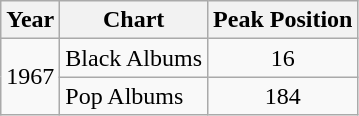<table class="wikitable">
<tr>
<th>Year</th>
<th>Chart</th>
<th>Peak Position</th>
</tr>
<tr>
<td rowspan="2">1967</td>
<td>Black Albums</td>
<td align="center">16</td>
</tr>
<tr>
<td>Pop Albums</td>
<td align="center">184</td>
</tr>
</table>
